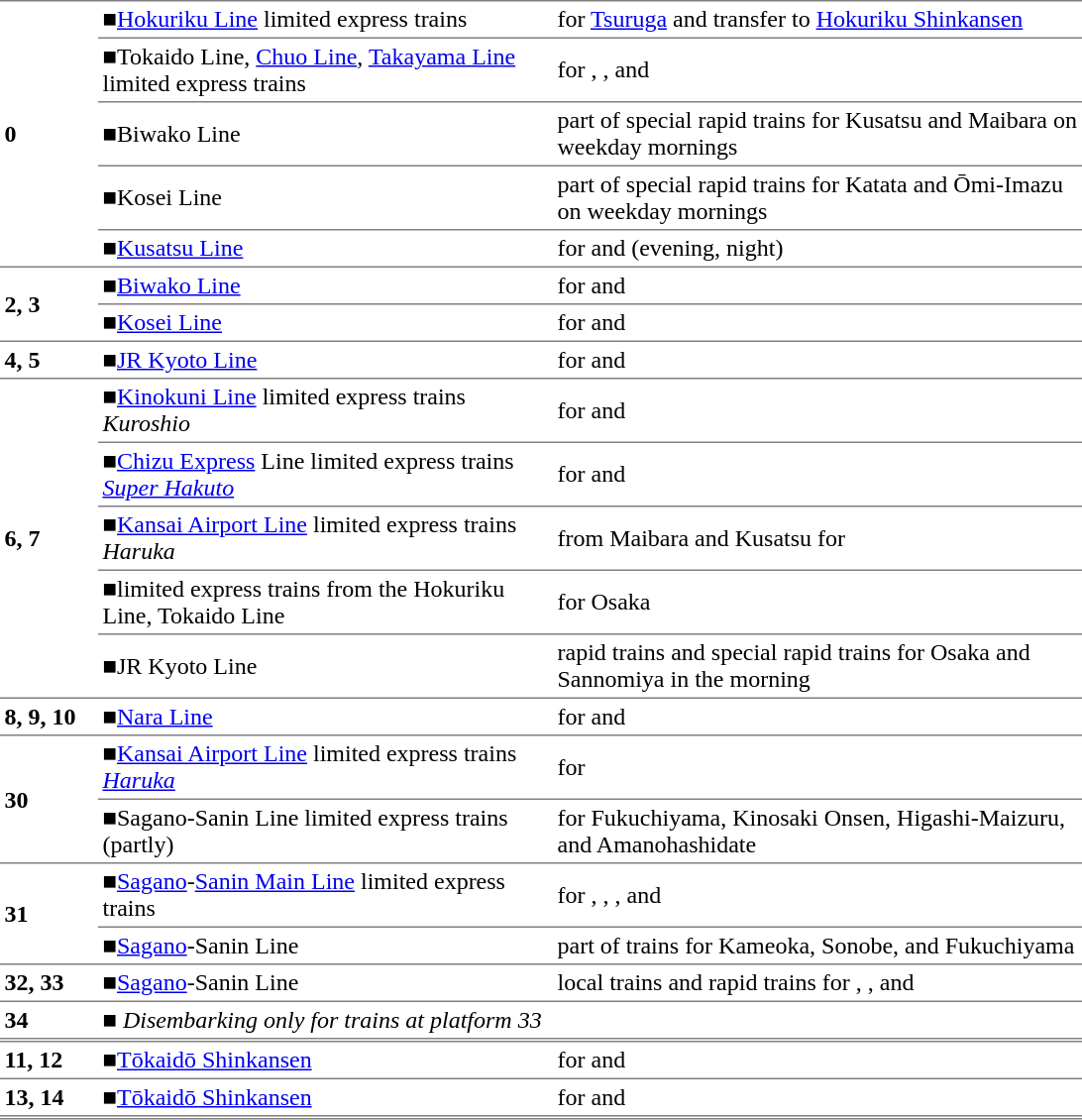<table border=0 cellspacing=0 cellpadding=3>
<tr>
<td style="border-top:solid 1px gray; border-bottom:solid 1px gray;" width=60 rowspan=5><strong>0</strong></td>
<td style="border-top:solid 1px gray; border-bottom:solid 1px gray;" width=300><span>■</span><a href='#'>Hokuriku Line</a> limited express trains</td>
<td style="border-top:solid 1px gray; border-bottom:solid 1px gray;" width=350>for <a href='#'>Tsuruga</a> and transfer to <a href='#'>Hokuriku Shinkansen</a></td>
</tr>
<tr>
<td style="border-bottom:solid 1px gray;"><span>■</span>Tokaido Line, <a href='#'>Chuo Line</a>, <a href='#'>Takayama Line</a> limited express trains</td>
<td style="border-bottom:solid 1px gray;">for , , and </td>
</tr>
<tr>
<td style="border-bottom:solid 1px gray;"><span>■</span>Biwako Line</td>
<td style="border-bottom:solid 1px gray;">part of special rapid trains for Kusatsu and Maibara on weekday mornings</td>
</tr>
<tr>
<td style="border-bottom:solid 1px gray;"><span>■</span>Kosei Line</td>
<td style="border-bottom:solid 1px gray;">part of special rapid trains for Katata and Ōmi-Imazu on weekday mornings</td>
</tr>
<tr>
<td style="border-bottom:solid 1px gray;"><span>■</span><a href='#'>Kusatsu Line</a></td>
<td style="border-bottom:solid 1px gray;">for  and  (evening, night)</td>
</tr>
<tr>
<td style="border-bottom:solid 1px gray;" rowspan=2><strong>2, 3</strong></td>
<td style="border-bottom:solid 1px gray;"><span>■</span><a href='#'>Biwako Line</a></td>
<td style="border-bottom:solid 1px gray;">for  and </td>
</tr>
<tr>
<td style="border-bottom:solid 1px gray;"><span>■</span><a href='#'>Kosei Line</a></td>
<td style="border-bottom:solid 1px gray;">for  and </td>
</tr>
<tr>
<td style="border-bottom:solid 1px gray;"><strong>4, 5</strong></td>
<td style="border-bottom:solid 1px gray;"><span>■</span><a href='#'>JR Kyoto Line</a></td>
<td style="border-bottom:solid 1px gray;">for  and </td>
</tr>
<tr>
<td style="border-bottom:solid 1px gray;" rowspan=5><strong>6, 7</strong></td>
<td style="border-bottom:solid 1px gray;"><span>■</span><a href='#'>Kinokuni Line</a> limited express trains <em>Kuroshio</em></td>
<td style="border-bottom:solid 1px gray;">for  and </td>
</tr>
<tr>
<td style="border-bottom:solid 1px gray;"><span>■</span><a href='#'>Chizu Express</a> Line limited express trains <em><a href='#'>Super Hakuto</a></em></td>
<td style="border-bottom:solid 1px gray;">for  and </td>
</tr>
<tr>
<td style="border-bottom:solid 1px gray;"><span>■</span><a href='#'>Kansai Airport Line</a> limited express trains <em>Haruka</em></td>
<td style="border-bottom:solid 1px gray;">from Maibara and Kusatsu for </td>
</tr>
<tr>
<td style="border-bottom:solid 1px gray;"><span>■</span>limited express trains from the Hokuriku Line, Tokaido Line</td>
<td style="border-bottom:solid 1px gray;">for Osaka</td>
</tr>
<tr>
<td style="border-bottom:solid 1px gray;"><span>■</span>JR Kyoto Line</td>
<td style="border-bottom:solid 1px gray;">rapid trains and special rapid trains for Osaka and Sannomiya in the morning</td>
</tr>
<tr>
<td style="border-bottom:solid 1px gray;"><strong>8, 9, 10</strong></td>
<td style="border-bottom:solid 1px gray;"><span>■</span><a href='#'>Nara Line</a></td>
<td style="border-bottom:solid 1px gray;">for  and </td>
</tr>
<tr>
<td style="border-bottom:solid 1px gray;" rowspan=2><strong>30</strong></td>
<td style="border-bottom:solid 1px gray;"><span>■</span><a href='#'>Kansai Airport Line</a> limited express trains <em><a href='#'>Haruka</a></em></td>
<td style="border-bottom:solid 1px gray;">for </td>
</tr>
<tr>
<td style="border-bottom:solid 1px gray;"><span>■</span>Sagano-Sanin Line limited express trains (partly)</td>
<td style="border-bottom:solid 1px gray;">for Fukuchiyama, Kinosaki Onsen, Higashi-Maizuru, and Amanohashidate</td>
</tr>
<tr>
<td style="border-bottom:solid 1px gray;" rowspan=2><strong>31</strong></td>
<td style="border-bottom:solid 1px gray;"><span>■</span><a href='#'>Sagano</a>-<a href='#'>Sanin Main Line</a> limited express trains</td>
<td style="border-bottom:solid 1px gray;">for , , , and </td>
</tr>
<tr>
<td style="border-bottom:solid 1px gray;"><span>■</span><a href='#'>Sagano</a>-Sanin Line</td>
<td style="border-bottom:solid 1px gray;">part of trains for Kameoka, Sonobe, and Fukuchiyama</td>
</tr>
<tr>
<td style="border-bottom:solid 1px gray;"><strong>32, 33</strong></td>
<td style="border-bottom:solid 1px gray;"><span>■</span><a href='#'>Sagano</a>-Sanin Line</td>
<td style="border-bottom:solid 1px gray;">local trains and rapid trains for , , and </td>
</tr>
<tr>
<td><strong>34</strong></td>
<td><span>■</span> <em>Disembarking only for trains at platform 33</em></td>
<td> </td>
</tr>
<tr>
<td style="border-top:double 3px gray; border-bottom:solid 1px gray;"><strong>11, 12</strong></td>
<td style="border-top:double 3px gray; border-bottom:solid 1px gray;"><span>■</span><a href='#'>Tōkaidō Shinkansen</a></td>
<td style="border-top:double 3px gray; border-bottom:solid 1px gray;">for  and </td>
</tr>
<tr>
<td style="border-bottom:double 3px gray;"><strong>13, 14</strong></td>
<td style="border-bottom:double 3px gray;"><span>■</span><a href='#'>Tōkaidō Shinkansen</a></td>
<td style="border-bottom:double 3px gray;">for  and </td>
</tr>
</table>
